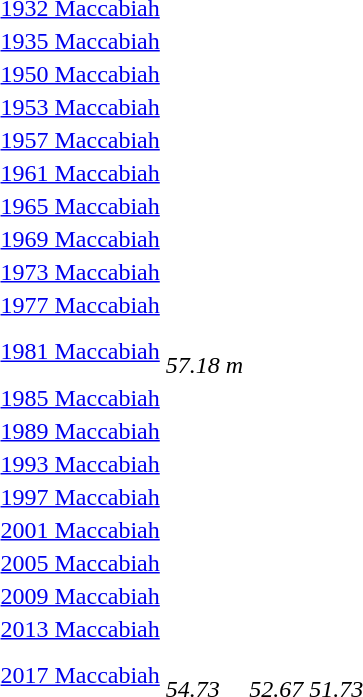<table>
<tr valign="top">
<td><a href='#'>1932 Maccabiah</a></td>
<td></td>
<td></td>
<td></td>
</tr>
<tr>
<td><a href='#'>1935 Maccabiah</a></td>
<td></td>
<td></td>
<td></td>
</tr>
<tr>
<td><a href='#'>1950 Maccabiah</a></td>
<td></td>
<td></td>
<td></td>
</tr>
<tr>
<td><a href='#'>1953 Maccabiah</a></td>
<td></td>
<td></td>
<td></td>
</tr>
<tr>
<td><a href='#'>1957 Maccabiah</a></td>
<td></td>
<td></td>
<td></td>
</tr>
<tr>
<td><a href='#'>1961 Maccabiah</a></td>
<td></td>
<td></td>
<td></td>
</tr>
<tr>
<td><a href='#'>1965 Maccabiah</a></td>
<td></td>
<td></td>
<td></td>
</tr>
<tr>
<td><a href='#'>1969 Maccabiah</a></td>
<td></td>
<td></td>
<td></td>
</tr>
<tr>
<td><a href='#'>1973 Maccabiah</a></td>
<td></td>
<td></td>
<td></td>
</tr>
<tr>
<td><a href='#'>1977 Maccabiah</a></td>
<td></td>
<td></td>
<td></td>
</tr>
<tr>
<td><a href='#'>1981 Maccabiah</a></td>
<td><br><em>57.18 m</em></td>
<td></td>
<td></td>
</tr>
<tr>
<td><a href='#'>1985 Maccabiah</a></td>
<td></td>
<td></td>
<td></td>
</tr>
<tr>
<td><a href='#'>1989 Maccabiah</a></td>
<td></td>
<td></td>
<td></td>
</tr>
<tr>
<td><a href='#'>1993 Maccabiah</a></td>
<td></td>
<td></td>
<td></td>
</tr>
<tr>
<td><a href='#'>1997 Maccabiah</a></td>
<td></td>
<td></td>
<td></td>
</tr>
<tr>
<td><a href='#'>2001 Maccabiah</a></td>
<td></td>
<td></td>
<td></td>
</tr>
<tr>
<td><a href='#'>2005 Maccabiah</a></td>
<td></td>
<td></td>
<td></td>
</tr>
<tr>
<td><a href='#'>2009 Maccabiah</a></td>
<td></td>
<td></td>
<td></td>
</tr>
<tr>
<td><a href='#'>2013 Maccabiah</a></td>
<td></td>
<td></td>
<td></td>
</tr>
<tr>
<td><a href='#'>2017 Maccabiah</a></td>
<td><br><em>54.73</em></td>
<td><br><em>52.67</em></td>
<td><br><em>51.73</em></td>
</tr>
</table>
